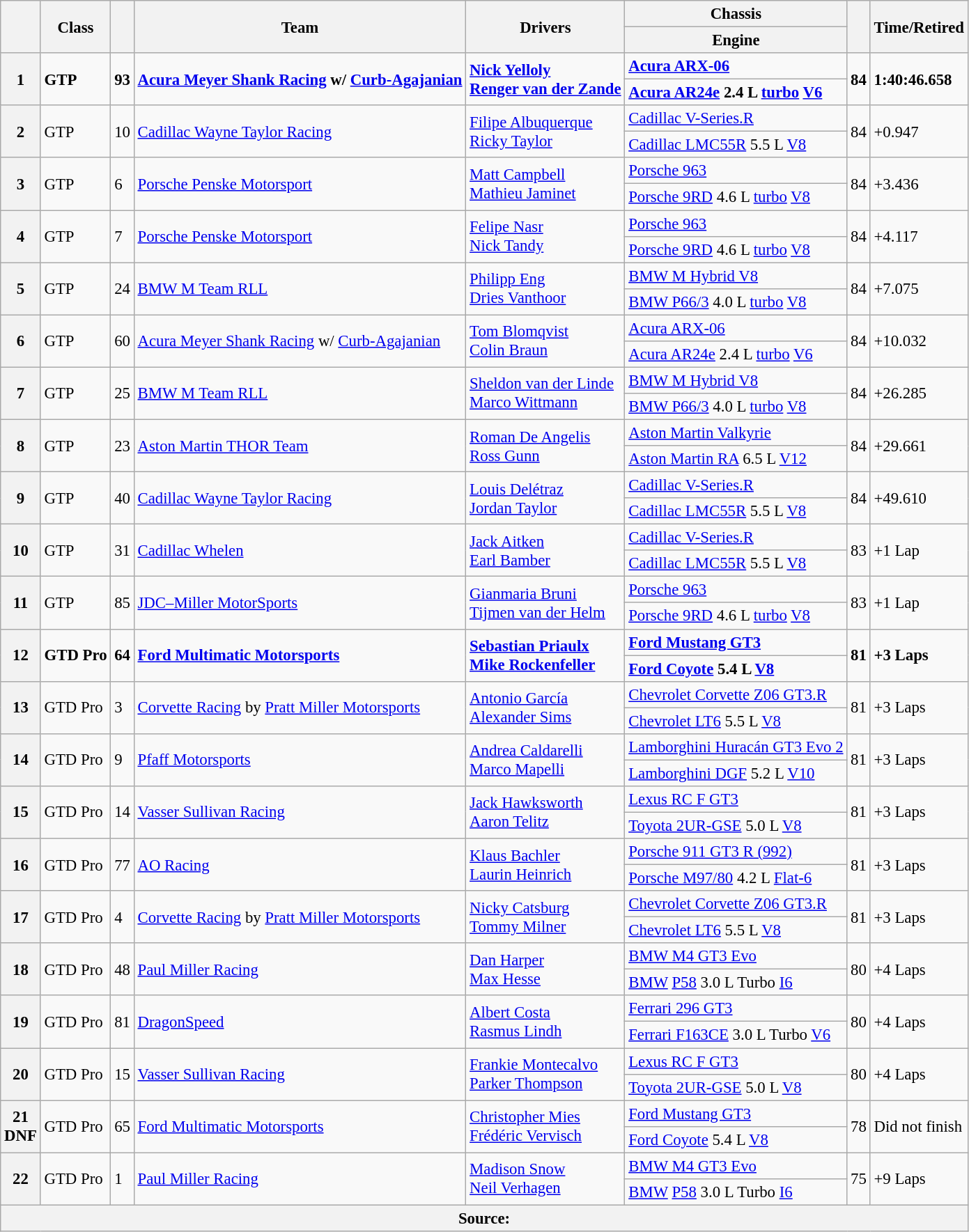<table class="wikitable" style="font-size:95%;">
<tr>
<th rowspan=2></th>
<th rowspan=2>Class</th>
<th rowspan=2></th>
<th rowspan=2>Team</th>
<th rowspan=2>Drivers</th>
<th>Chassis</th>
<th rowspan=2></th>
<th rowspan=2>Time/Retired</th>
</tr>
<tr>
<th>Engine</th>
</tr>
<tr style="font-weight:bold;">
<th rowspan=2>1</th>
<td rowspan=2>GTP</td>
<td rowspan=2>93</td>
<td rowspan=2> <a href='#'>Acura Meyer Shank Racing</a> w/ <a href='#'>Curb-Agajanian</a></td>
<td rowspan=2> <a href='#'>Nick Yelloly</a><br> <a href='#'>Renger van der Zande</a></td>
<td><a href='#'>Acura ARX-06</a></td>
<td rowspan=2>84</td>
<td rowspan=2>1:40:46.658</td>
</tr>
<tr style="font-weight:bold;">
<td><a href='#'>Acura AR24e</a> 2.4 L <a href='#'>turbo</a> <a href='#'>V6</a></td>
</tr>
<tr>
<th rowspan=2>2</th>
<td rowspan=2>GTP</td>
<td rowspan=2>10</td>
<td rowspan=2> <a href='#'>Cadillac Wayne Taylor Racing</a></td>
<td rowspan=2> <a href='#'>Filipe Albuquerque</a><br> <a href='#'>Ricky Taylor</a></td>
<td><a href='#'>Cadillac V-Series.R</a></td>
<td rowspan=2>84</td>
<td rowspan=2>+0.947</td>
</tr>
<tr>
<td><a href='#'>Cadillac LMC55R</a> 5.5 L <a href='#'>V8</a></td>
</tr>
<tr>
<th rowspan=2>3</th>
<td rowspan=2>GTP</td>
<td rowspan=2>6</td>
<td rowspan=2> <a href='#'>Porsche Penske Motorsport</a></td>
<td rowspan=2> <a href='#'>Matt Campbell</a><br> <a href='#'>Mathieu Jaminet</a></td>
<td><a href='#'>Porsche 963</a></td>
<td rowspan=2>84</td>
<td rowspan=2>+3.436</td>
</tr>
<tr>
<td><a href='#'>Porsche 9RD</a> 4.6 L <a href='#'>turbo</a> <a href='#'>V8</a></td>
</tr>
<tr>
<th rowspan=2>4</th>
<td rowspan=2>GTP</td>
<td rowspan=2>7</td>
<td rowspan=2> <a href='#'>Porsche Penske Motorsport</a></td>
<td rowspan=2> <a href='#'>Felipe Nasr</a><br> <a href='#'>Nick Tandy</a></td>
<td><a href='#'>Porsche 963</a></td>
<td rowspan=2>84</td>
<td rowspan=2>+4.117</td>
</tr>
<tr>
<td><a href='#'>Porsche 9RD</a> 4.6 L <a href='#'>turbo</a> <a href='#'>V8</a></td>
</tr>
<tr>
<th rowspan=2>5</th>
<td rowspan=2>GTP</td>
<td rowspan=2>24</td>
<td rowspan=2> <a href='#'>BMW M Team RLL</a></td>
<td rowspan=2> <a href='#'>Philipp Eng</a><br> <a href='#'>Dries Vanthoor</a></td>
<td><a href='#'>BMW M Hybrid V8</a></td>
<td rowspan=2>84</td>
<td rowspan=2>+7.075</td>
</tr>
<tr>
<td><a href='#'>BMW P66/3</a> 4.0 L <a href='#'>turbo</a> <a href='#'>V8</a></td>
</tr>
<tr>
<th rowspan=2>6</th>
<td rowspan=2>GTP</td>
<td rowspan=2>60</td>
<td rowspan=2> <a href='#'>Acura Meyer Shank Racing</a> w/ <a href='#'>Curb-Agajanian</a></td>
<td rowspan=2> <a href='#'>Tom Blomqvist</a><br> <a href='#'>Colin Braun</a></td>
<td><a href='#'>Acura ARX-06</a></td>
<td rowspan=2>84</td>
<td rowspan=2>+10.032</td>
</tr>
<tr>
<td><a href='#'>Acura AR24e</a> 2.4 L <a href='#'>turbo</a> <a href='#'>V6</a></td>
</tr>
<tr>
<th rowspan=2>7</th>
<td rowspan=2>GTP</td>
<td rowspan=2>25</td>
<td rowspan=2> <a href='#'>BMW M Team RLL</a></td>
<td rowspan=2> <a href='#'>Sheldon van der Linde</a><br> <a href='#'>Marco Wittmann</a></td>
<td><a href='#'>BMW M Hybrid V8</a></td>
<td rowspan=2>84</td>
<td rowspan=2>+26.285</td>
</tr>
<tr>
<td><a href='#'>BMW P66/3</a> 4.0 L <a href='#'>turbo</a> <a href='#'>V8</a></td>
</tr>
<tr>
<th rowspan=2>8</th>
<td rowspan=2>GTP</td>
<td rowspan=2>23</td>
<td rowspan=2> <a href='#'>Aston Martin THOR Team</a></td>
<td rowspan=2> <a href='#'>Roman De Angelis</a><br> <a href='#'>Ross Gunn</a></td>
<td><a href='#'>Aston Martin Valkyrie</a></td>
<td rowspan=2>84</td>
<td rowspan=2>+29.661</td>
</tr>
<tr>
<td><a href='#'>Aston Martin RA</a> 6.5 L <a href='#'>V12</a></td>
</tr>
<tr>
<th rowspan=2>9</th>
<td rowspan=2>GTP</td>
<td rowspan=2>40</td>
<td rowspan=2> <a href='#'>Cadillac Wayne Taylor Racing</a></td>
<td rowspan=2> <a href='#'>Louis Delétraz</a><br> <a href='#'>Jordan Taylor</a></td>
<td><a href='#'>Cadillac V-Series.R</a></td>
<td rowspan=2>84</td>
<td rowspan=2>+49.610</td>
</tr>
<tr>
<td><a href='#'>Cadillac LMC55R</a> 5.5 L <a href='#'>V8</a></td>
</tr>
<tr>
<th rowspan=2>10</th>
<td rowspan=2>GTP</td>
<td rowspan=2>31</td>
<td rowspan=2> <a href='#'>Cadillac Whelen</a></td>
<td rowspan=2> <a href='#'>Jack Aitken</a><br> <a href='#'>Earl Bamber</a></td>
<td><a href='#'>Cadillac V-Series.R</a></td>
<td rowspan=2>83</td>
<td rowspan=2>+1 Lap</td>
</tr>
<tr>
<td><a href='#'>Cadillac LMC55R</a> 5.5 L <a href='#'>V8</a></td>
</tr>
<tr>
<th rowspan=2>11</th>
<td rowspan=2>GTP</td>
<td rowspan=2>85</td>
<td rowspan=2> <a href='#'>JDC–Miller MotorSports</a></td>
<td rowspan=2> <a href='#'>Gianmaria Bruni</a><br> <a href='#'>Tijmen van der Helm</a></td>
<td><a href='#'>Porsche 963</a></td>
<td rowspan=2>83</td>
<td rowspan=2>+1 Lap</td>
</tr>
<tr>
<td><a href='#'>Porsche 9RD</a> 4.6 L <a href='#'>turbo</a> <a href='#'>V8</a></td>
</tr>
<tr style="font-weight:bold;">
<th rowspan=2>12</th>
<td rowspan=2>GTD Pro</td>
<td rowspan=2>64</td>
<td rowspan=2> <a href='#'>Ford Multimatic Motorsports</a></td>
<td rowspan=2> <a href='#'>Sebastian Priaulx</a><br> <a href='#'>Mike Rockenfeller</a></td>
<td><a href='#'>Ford Mustang GT3</a></td>
<td rowspan=2>81</td>
<td rowspan=2>+3 Laps</td>
</tr>
<tr style="font-weight:bold;">
<td><a href='#'>Ford Coyote</a> 5.4 L <a href='#'>V8</a></td>
</tr>
<tr>
<th rowspan=2>13</th>
<td rowspan=2>GTD Pro</td>
<td rowspan=2>3</td>
<td rowspan=2> <a href='#'>Corvette Racing</a> by <a href='#'>Pratt Miller Motorsports</a></td>
<td rowspan=2> <a href='#'>Antonio García</a><br> <a href='#'>Alexander Sims</a></td>
<td><a href='#'>Chevrolet Corvette Z06 GT3.R</a></td>
<td rowspan=2>81</td>
<td rowspan=2>+3 Laps</td>
</tr>
<tr>
<td><a href='#'>Chevrolet LT6</a> 5.5 L <a href='#'>V8</a></td>
</tr>
<tr>
<th rowspan=2>14</th>
<td rowspan=2>GTD Pro</td>
<td rowspan=2>9</td>
<td rowspan=2> <a href='#'>Pfaff Motorsports</a></td>
<td rowspan=2> <a href='#'>Andrea Caldarelli</a><br> <a href='#'>Marco Mapelli</a></td>
<td><a href='#'>Lamborghini Huracán GT3 Evo 2</a></td>
<td rowspan=2>81</td>
<td rowspan=2>+3 Laps</td>
</tr>
<tr>
<td><a href='#'>Lamborghini DGF</a> 5.2 L <a href='#'>V10</a></td>
</tr>
<tr>
<th rowspan=2>15</th>
<td rowspan=2>GTD Pro</td>
<td rowspan=2>14</td>
<td rowspan=2> <a href='#'>Vasser Sullivan Racing</a></td>
<td rowspan=2> <a href='#'>Jack Hawksworth</a><br> <a href='#'>Aaron Telitz</a></td>
<td><a href='#'>Lexus RC F GT3</a></td>
<td rowspan=2>81</td>
<td rowspan=2>+3 Laps</td>
</tr>
<tr>
<td><a href='#'>Toyota 2UR-GSE</a> 5.0 L <a href='#'>V8</a></td>
</tr>
<tr>
<th rowspan=2>16</th>
<td rowspan=2>GTD Pro</td>
<td rowspan=2>77</td>
<td rowspan=2> <a href='#'>AO Racing</a></td>
<td rowspan=2> <a href='#'>Klaus Bachler</a><br> <a href='#'>Laurin Heinrich</a></td>
<td><a href='#'>Porsche 911 GT3 R (992)</a></td>
<td rowspan=2>81</td>
<td rowspan=2>+3 Laps</td>
</tr>
<tr>
<td><a href='#'>Porsche M97/80</a> 4.2 L <a href='#'>Flat-6</a></td>
</tr>
<tr>
<th rowspan=2>17</th>
<td rowspan=2>GTD Pro</td>
<td rowspan=2>4</td>
<td rowspan=2> <a href='#'>Corvette Racing</a> by <a href='#'>Pratt Miller Motorsports</a></td>
<td rowspan=2> <a href='#'>Nicky Catsburg</a><br> <a href='#'>Tommy Milner</a></td>
<td><a href='#'>Chevrolet Corvette Z06 GT3.R</a></td>
<td rowspan=2>81</td>
<td rowspan=2>+3 Laps</td>
</tr>
<tr>
<td><a href='#'>Chevrolet LT6</a> 5.5 L <a href='#'>V8</a></td>
</tr>
<tr>
<th rowspan=2>18</th>
<td rowspan=2>GTD Pro</td>
<td rowspan=2>48</td>
<td rowspan=2> <a href='#'>Paul Miller Racing</a></td>
<td rowspan=2> <a href='#'>Dan Harper</a><br> <a href='#'>Max Hesse</a></td>
<td><a href='#'>BMW M4 GT3 Evo</a></td>
<td rowspan=2>80</td>
<td rowspan=2>+4 Laps</td>
</tr>
<tr>
<td><a href='#'>BMW</a> <a href='#'>P58</a> 3.0 L Turbo <a href='#'>I6</a></td>
</tr>
<tr>
<th rowspan=2>19</th>
<td rowspan=2>GTD Pro</td>
<td rowspan=2>81</td>
<td rowspan=2> <a href='#'>DragonSpeed</a></td>
<td rowspan=2> <a href='#'>Albert Costa</a><br> <a href='#'>Rasmus Lindh</a></td>
<td><a href='#'>Ferrari 296 GT3</a></td>
<td rowspan=2>80</td>
<td rowspan=2>+4 Laps</td>
</tr>
<tr>
<td><a href='#'>Ferrari F163CE</a> 3.0 L Turbo <a href='#'>V6</a></td>
</tr>
<tr>
<th rowspan=2>20</th>
<td rowspan=2>GTD Pro</td>
<td rowspan=2>15</td>
<td rowspan=2> <a href='#'>Vasser Sullivan Racing</a></td>
<td rowspan=2> <a href='#'>Frankie Montecalvo</a><br> <a href='#'>Parker Thompson</a></td>
<td><a href='#'>Lexus RC F GT3</a></td>
<td rowspan=2>80</td>
<td rowspan=2>+4 Laps</td>
</tr>
<tr>
<td><a href='#'>Toyota 2UR-GSE</a> 5.0 L <a href='#'>V8</a></td>
</tr>
<tr>
<th rowspan=2>21<br>DNF</th>
<td rowspan=2>GTD Pro</td>
<td rowspan=2>65</td>
<td rowspan=2> <a href='#'>Ford Multimatic Motorsports</a></td>
<td rowspan=2> <a href='#'>Christopher Mies</a><br> <a href='#'>Frédéric Vervisch</a></td>
<td><a href='#'>Ford Mustang GT3</a></td>
<td rowspan=2>78</td>
<td rowspan=2>Did not finish</td>
</tr>
<tr>
<td><a href='#'>Ford Coyote</a> 5.4 L <a href='#'>V8</a></td>
</tr>
<tr>
<th rowspan=2>22</th>
<td rowspan=2>GTD Pro</td>
<td rowspan=2>1</td>
<td rowspan=2> <a href='#'>Paul Miller Racing</a></td>
<td rowspan=2> <a href='#'>Madison Snow</a><br> <a href='#'>Neil Verhagen</a></td>
<td><a href='#'>BMW M4 GT3 Evo</a></td>
<td rowspan=2>75</td>
<td rowspan=2>+9 Laps</td>
</tr>
<tr>
<td><a href='#'>BMW</a> <a href='#'>P58</a> 3.0 L Turbo <a href='#'>I6</a></td>
</tr>
<tr>
<th colspan="8">Source:</th>
</tr>
</table>
